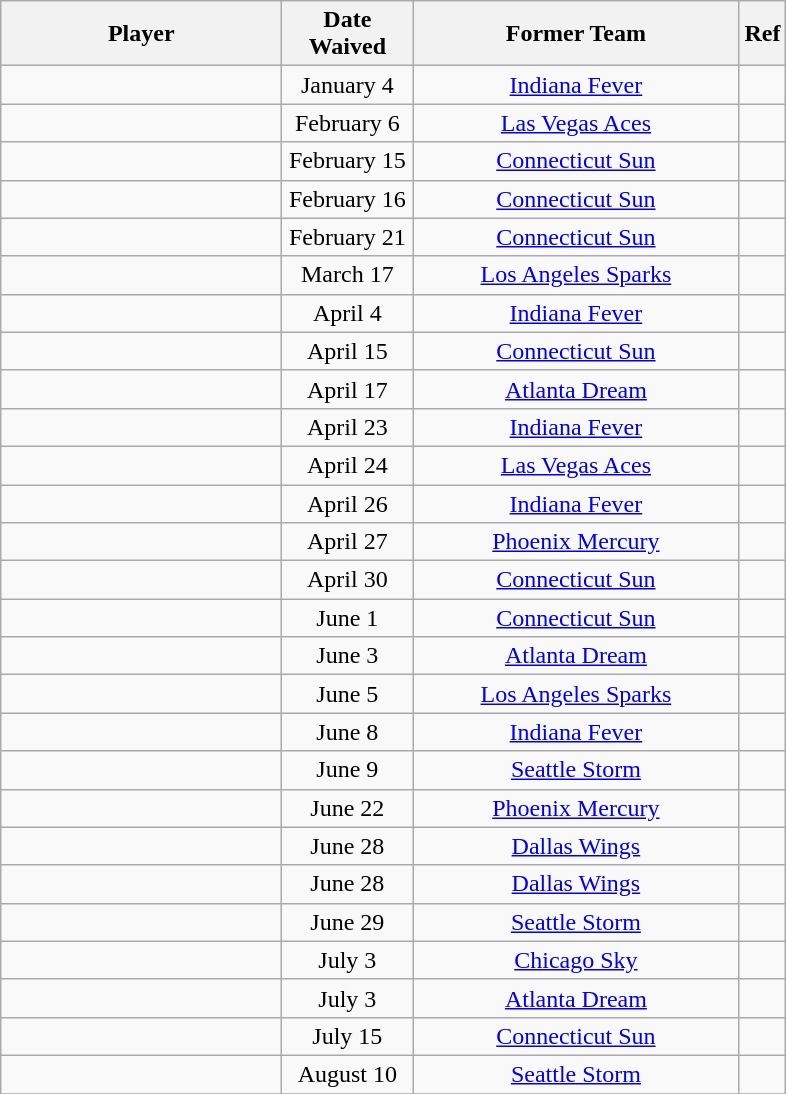<table class="wikitable sortable" style="text-align:center">
<tr>
<th style="width:180px">Player</th>
<th style="width:80px">Date Waived</th>
<th style="width:210px">Former Team</th>
<th class="unsortable">Ref</th>
</tr>
<tr>
<td align=left> </td>
<td align=center>January 4</td>
<td align=center><a href='#'>Indiana Fever</a></td>
<td align=center></td>
</tr>
<tr>
<td align=left> </td>
<td align=center>February 6</td>
<td align=center><a href='#'>Las Vegas Aces</a></td>
<td align=center></td>
</tr>
<tr>
<td align=left> </td>
<td align=center>February 15</td>
<td align=center><a href='#'>Connecticut Sun</a></td>
<td align=center></td>
</tr>
<tr>
<td align=left> </td>
<td align=center>February 16</td>
<td align=center><a href='#'>Connecticut Sun</a></td>
<td align=center></td>
</tr>
<tr>
<td align=left> </td>
<td align=center>February 21</td>
<td align=center><a href='#'>Connecticut Sun</a></td>
<td align=center></td>
</tr>
<tr>
<td align=left> </td>
<td align=center>March 17</td>
<td align=center><a href='#'>Los Angeles Sparks</a></td>
<td align=center></td>
</tr>
<tr>
<td align=left> </td>
<td align=center>April 4</td>
<td align=center><a href='#'>Indiana Fever</a></td>
<td align=center></td>
</tr>
<tr>
<td align=left> </td>
<td align=center>April 15</td>
<td align=center><a href='#'>Connecticut Sun</a></td>
<td align=center></td>
</tr>
<tr>
<td align=left> </td>
<td align=center>April 17</td>
<td align=center><a href='#'>Atlanta Dream</a></td>
<td align=center></td>
</tr>
<tr>
<td align=left> </td>
<td align=center>April 23</td>
<td align=center><a href='#'>Indiana Fever</a></td>
<td align=center></td>
</tr>
<tr>
<td align=left> </td>
<td align=center>April 24</td>
<td align=center><a href='#'>Las Vegas Aces</a></td>
<td align=center></td>
</tr>
<tr>
<td align=left> </td>
<td align=center>April 26</td>
<td align=center><a href='#'>Indiana Fever</a></td>
<td align=center></td>
</tr>
<tr>
<td align=left> </td>
<td align=center>April 27</td>
<td align=center><a href='#'>Phoenix Mercury</a></td>
<td align=center></td>
</tr>
<tr>
<td align=left> </td>
<td align=center>April 30</td>
<td align=center><a href='#'>Connecticut Sun</a></td>
<td align=center></td>
</tr>
<tr>
<td align=left> </td>
<td align=center>June 1</td>
<td align=center><a href='#'>Connecticut Sun</a></td>
<td align=center></td>
</tr>
<tr>
<td align=left> </td>
<td align=center>June 3</td>
<td align=center><a href='#'>Atlanta Dream</a></td>
<td align=center></td>
</tr>
<tr>
<td align=left> </td>
<td align=center>June 5</td>
<td align=center><a href='#'>Los Angeles Sparks</a></td>
<td align=center></td>
</tr>
<tr>
<td align=left> </td>
<td align=center>June 8</td>
<td align=center><a href='#'>Indiana Fever</a></td>
<td align=center></td>
</tr>
<tr>
<td align=left> </td>
<td align=center>June 9</td>
<td align=center><a href='#'>Seattle Storm</a></td>
<td align=center></td>
</tr>
<tr>
<td align=left> </td>
<td align=center>June 22</td>
<td align=center><a href='#'>Phoenix Mercury</a></td>
<td align=center></td>
</tr>
<tr>
<td align=left> </td>
<td align=center>June 28</td>
<td align=center><a href='#'>Dallas Wings</a></td>
<td align=center></td>
</tr>
<tr>
<td align=left> </td>
<td align=center>June 28</td>
<td align=center><a href='#'>Dallas Wings</a></td>
<td align=center></td>
</tr>
<tr>
<td align=left> </td>
<td align=center>June 29</td>
<td align=center><a href='#'>Seattle Storm</a></td>
<td align=center></td>
</tr>
<tr>
<td align=left> </td>
<td align=center>July 3</td>
<td align=center><a href='#'>Chicago Sky</a></td>
<td align=center></td>
</tr>
<tr>
<td align=left> </td>
<td align=center>July 3</td>
<td align=center><a href='#'>Atlanta Dream</a></td>
<td align=center></td>
</tr>
<tr>
<td align=left> </td>
<td align=center>July 15</td>
<td align=center><a href='#'>Connecticut Sun</a></td>
<td align=center></td>
</tr>
<tr>
<td align=left> </td>
<td align=center>August 10</td>
<td align=center><a href='#'>Seattle Storm</a></td>
<td align=center></td>
</tr>
<tr>
</tr>
</table>
